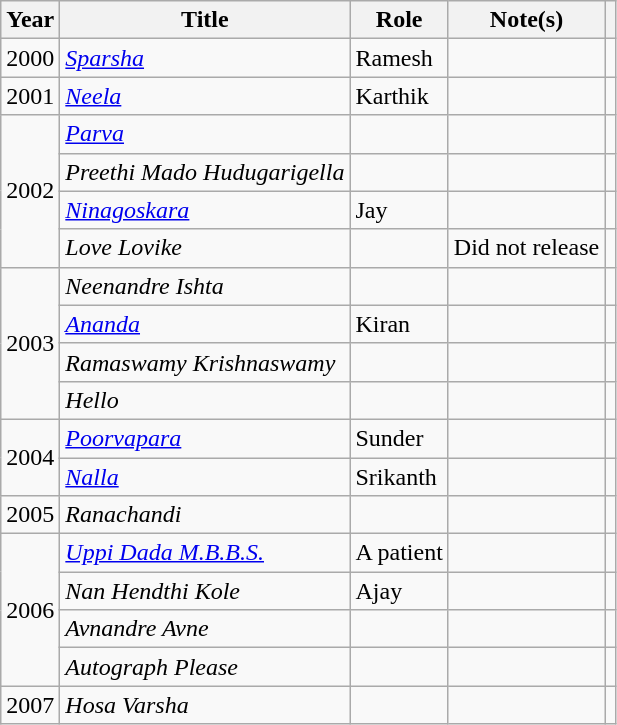<table class="wikitable">
<tr>
<th>Year</th>
<th>Title</th>
<th>Role</th>
<th>Note(s)</th>
<th></th>
</tr>
<tr>
<td>2000</td>
<td><em><a href='#'>Sparsha</a></em></td>
<td>Ramesh</td>
<td></td>
<td></td>
</tr>
<tr>
<td>2001</td>
<td><em><a href='#'>Neela</a></em></td>
<td>Karthik</td>
<td></td>
<td></td>
</tr>
<tr>
<td rowspan="4">2002</td>
<td><em><a href='#'>Parva</a></em></td>
<td></td>
<td></td>
<td></td>
</tr>
<tr>
<td><em>Preethi Mado Hudugarigella</em></td>
<td></td>
<td></td>
<td></td>
</tr>
<tr>
<td><em><a href='#'>Ninagoskara</a></em></td>
<td>Jay</td>
<td></td>
<td></td>
</tr>
<tr>
<td><em>Love Lovike</em></td>
<td></td>
<td>Did not release</td>
<td></td>
</tr>
<tr>
<td rowspan="4">2003</td>
<td><em>Neenandre Ishta</em></td>
<td></td>
<td></td>
<td></td>
</tr>
<tr>
<td><em><a href='#'>Ananda</a></em></td>
<td>Kiran</td>
<td></td>
<td></td>
</tr>
<tr>
<td><em>Ramaswamy Krishnaswamy</em></td>
<td></td>
<td></td>
<td></td>
</tr>
<tr>
<td><em>Hello</em></td>
<td></td>
<td></td>
<td></td>
</tr>
<tr>
<td rowspan="2">2004</td>
<td><em><a href='#'>Poorvapara</a></em></td>
<td>Sunder</td>
<td></td>
<td></td>
</tr>
<tr>
<td><em><a href='#'>Nalla</a></em></td>
<td>Srikanth</td>
<td></td>
<td></td>
</tr>
<tr>
<td>2005</td>
<td><em>Ranachandi</em></td>
<td></td>
<td></td>
<td></td>
</tr>
<tr>
<td rowspan="4">2006</td>
<td><em><a href='#'>Uppi Dada M.B.B.S.</a></em></td>
<td>A patient</td>
<td></td>
<td></td>
</tr>
<tr>
<td><em>Nan Hendthi Kole</em></td>
<td>Ajay</td>
<td></td>
<td></td>
</tr>
<tr>
<td><em>Avnandre Avne</em></td>
<td></td>
<td></td>
<td></td>
</tr>
<tr>
<td><em>Autograph Please</em></td>
<td></td>
<td></td>
<td></td>
</tr>
<tr>
<td>2007</td>
<td><em>Hosa Varsha</em></td>
<td></td>
<td></td>
<td></td>
</tr>
</table>
